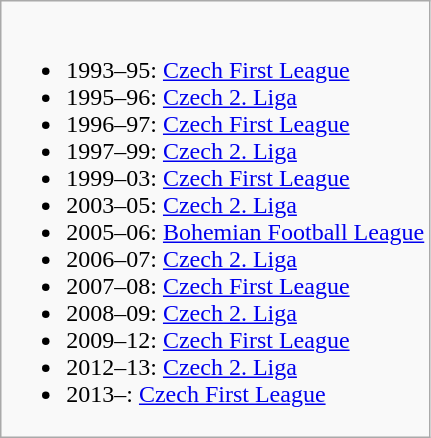<table class="wikitable">
<tr style="vertical-align: top;">
<td><br><ul><li>1993–95: <a href='#'>Czech First League</a></li><li>1995–96: <a href='#'>Czech 2. Liga</a></li><li>1996–97: <a href='#'>Czech First League</a></li><li>1997–99: <a href='#'>Czech 2. Liga</a></li><li>1999–03: <a href='#'>Czech First League</a></li><li>2003–05: <a href='#'>Czech 2. Liga</a></li><li>2005–06: <a href='#'>Bohemian Football League</a></li><li>2006–07: <a href='#'>Czech 2. Liga</a></li><li>2007–08: <a href='#'>Czech First League</a></li><li>2008–09: <a href='#'>Czech 2. Liga</a></li><li>2009–12: <a href='#'>Czech First League</a></li><li>2012–13: <a href='#'>Czech 2. Liga</a></li><li>2013–: <a href='#'>Czech First League</a></li></ul></td>
</tr>
</table>
